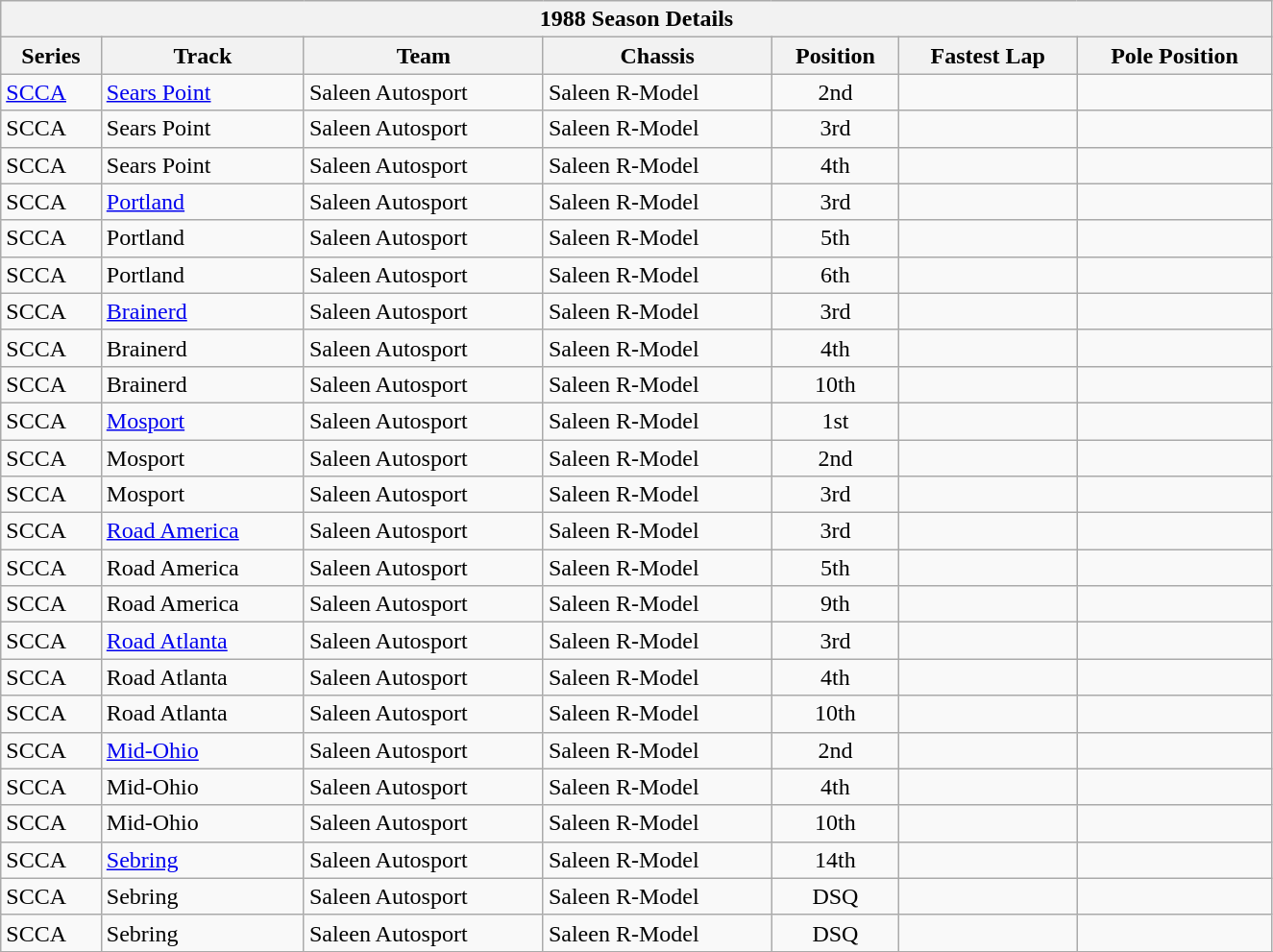<table class="wikitable collapsible collapsed">
<tr>
<th colspan="7" width="875px">1988 Season Details</th>
</tr>
<tr>
<th scope="col">Series</th>
<th scope="col">Track</th>
<th scope="col">Team</th>
<th scope="col">Chassis</th>
<th scope="col">Position</th>
<th scope="col">Fastest Lap</th>
<th scope="col">Pole Position</th>
</tr>
<tr>
<td><a href='#'>SCCA</a></td>
<td><a href='#'>Sears Point</a></td>
<td>Saleen Autosport</td>
<td>Saleen R-Model</td>
<td style="text-align:center">2nd</td>
<td style="text-align:center"></td>
<td style="text-align:center"></td>
</tr>
<tr>
<td>SCCA</td>
<td>Sears Point</td>
<td>Saleen Autosport</td>
<td>Saleen R-Model</td>
<td style="text-align:center">3rd</td>
<td style="text-align:center"></td>
<td style="text-align:center"></td>
</tr>
<tr>
<td>SCCA</td>
<td>Sears Point</td>
<td>Saleen Autosport</td>
<td>Saleen R-Model</td>
<td style="text-align:center">4th</td>
<td style="text-align:center"></td>
<td style="text-align:center"></td>
</tr>
<tr>
<td>SCCA</td>
<td><a href='#'>Portland</a></td>
<td>Saleen Autosport</td>
<td>Saleen R-Model</td>
<td style="text-align:center">3rd</td>
<td style="text-align:center"></td>
<td style="text-align:center"></td>
</tr>
<tr>
<td>SCCA</td>
<td>Portland</td>
<td>Saleen Autosport</td>
<td>Saleen R-Model</td>
<td style="text-align:center">5th</td>
<td style="text-align:center"></td>
<td style="text-align:center"></td>
</tr>
<tr>
<td>SCCA</td>
<td>Portland</td>
<td>Saleen Autosport</td>
<td>Saleen R-Model</td>
<td style="text-align:center">6th</td>
<td style="text-align:center"></td>
<td style="text-align:center"></td>
</tr>
<tr>
<td>SCCA</td>
<td><a href='#'>Brainerd</a></td>
<td>Saleen Autosport</td>
<td>Saleen R-Model</td>
<td style="text-align:center">3rd</td>
<td style="text-align:center"></td>
<td style="text-align:center"></td>
</tr>
<tr>
<td>SCCA</td>
<td>Brainerd</td>
<td>Saleen Autosport</td>
<td>Saleen R-Model</td>
<td style="text-align:center">4th</td>
<td style="text-align:center"></td>
<td style="text-align:center"></td>
</tr>
<tr>
<td>SCCA</td>
<td>Brainerd</td>
<td>Saleen Autosport</td>
<td>Saleen R-Model</td>
<td style="text-align:center">10th</td>
<td style="text-align:center"></td>
<td style="text-align:center"></td>
</tr>
<tr>
<td>SCCA</td>
<td><a href='#'>Mosport</a></td>
<td>Saleen Autosport</td>
<td>Saleen R-Model</td>
<td style="text-align:center">1st</td>
<td style="text-align:center"></td>
<td style="text-align:center"></td>
</tr>
<tr>
<td>SCCA</td>
<td>Mosport</td>
<td>Saleen Autosport</td>
<td>Saleen R-Model</td>
<td style="text-align:center">2nd</td>
<td style="text-align:center"></td>
<td style="text-align:center"></td>
</tr>
<tr>
<td>SCCA</td>
<td>Mosport</td>
<td>Saleen Autosport</td>
<td>Saleen R-Model</td>
<td style="text-align:center">3rd</td>
<td style="text-align:center"></td>
<td style="text-align:center"></td>
</tr>
<tr>
<td>SCCA</td>
<td><a href='#'>Road America</a></td>
<td>Saleen Autosport</td>
<td>Saleen R-Model</td>
<td style="text-align:center">3rd</td>
<td style="text-align:center"></td>
<td style="text-align:center"></td>
</tr>
<tr>
<td>SCCA</td>
<td>Road America</td>
<td>Saleen Autosport</td>
<td>Saleen R-Model</td>
<td style="text-align:center">5th</td>
<td style="text-align:center"></td>
<td style="text-align:center"></td>
</tr>
<tr>
<td>SCCA</td>
<td>Road America</td>
<td>Saleen Autosport</td>
<td>Saleen R-Model</td>
<td style="text-align:center">9th</td>
<td style="text-align:center"></td>
<td style="text-align:center"></td>
</tr>
<tr>
<td>SCCA</td>
<td><a href='#'>Road Atlanta</a></td>
<td>Saleen Autosport</td>
<td>Saleen R-Model</td>
<td style="text-align:center">3rd</td>
<td style="text-align:center"></td>
<td style="text-align:center"></td>
</tr>
<tr>
<td>SCCA</td>
<td>Road Atlanta</td>
<td>Saleen Autosport</td>
<td>Saleen R-Model</td>
<td style="text-align:center">4th</td>
<td style="text-align:center"></td>
<td style="text-align:center"></td>
</tr>
<tr>
<td>SCCA</td>
<td>Road Atlanta</td>
<td>Saleen Autosport</td>
<td>Saleen R-Model</td>
<td style="text-align:center">10th</td>
<td style="text-align:center"></td>
<td style="text-align:center"></td>
</tr>
<tr>
<td>SCCA</td>
<td><a href='#'>Mid-Ohio</a></td>
<td>Saleen Autosport</td>
<td>Saleen R-Model</td>
<td style="text-align:center">2nd</td>
<td style="text-align:center"></td>
<td style="text-align:center"></td>
</tr>
<tr>
<td>SCCA</td>
<td>Mid-Ohio</td>
<td>Saleen Autosport</td>
<td>Saleen R-Model</td>
<td style="text-align:center">4th</td>
<td style="text-align:center"></td>
<td style="text-align:center"></td>
</tr>
<tr>
<td>SCCA</td>
<td>Mid-Ohio</td>
<td>Saleen Autosport</td>
<td>Saleen R-Model</td>
<td style="text-align:center">10th</td>
<td style="text-align:center"></td>
<td style="text-align:center"></td>
</tr>
<tr>
<td>SCCA</td>
<td><a href='#'>Sebring</a></td>
<td>Saleen Autosport</td>
<td>Saleen R-Model</td>
<td style="text-align:center">14th</td>
<td style="text-align:center"></td>
<td style="text-align:center"></td>
</tr>
<tr>
<td>SCCA</td>
<td>Sebring</td>
<td>Saleen Autosport</td>
<td>Saleen R-Model</td>
<td style="text-align:center">DSQ</td>
<td style="text-align:center"></td>
<td style="text-align:center"></td>
</tr>
<tr>
<td>SCCA</td>
<td>Sebring</td>
<td>Saleen Autosport</td>
<td>Saleen R-Model</td>
<td style="text-align:center">DSQ</td>
<td style="text-align:center"></td>
<td style="text-align:center"></td>
</tr>
<tr>
</tr>
</table>
